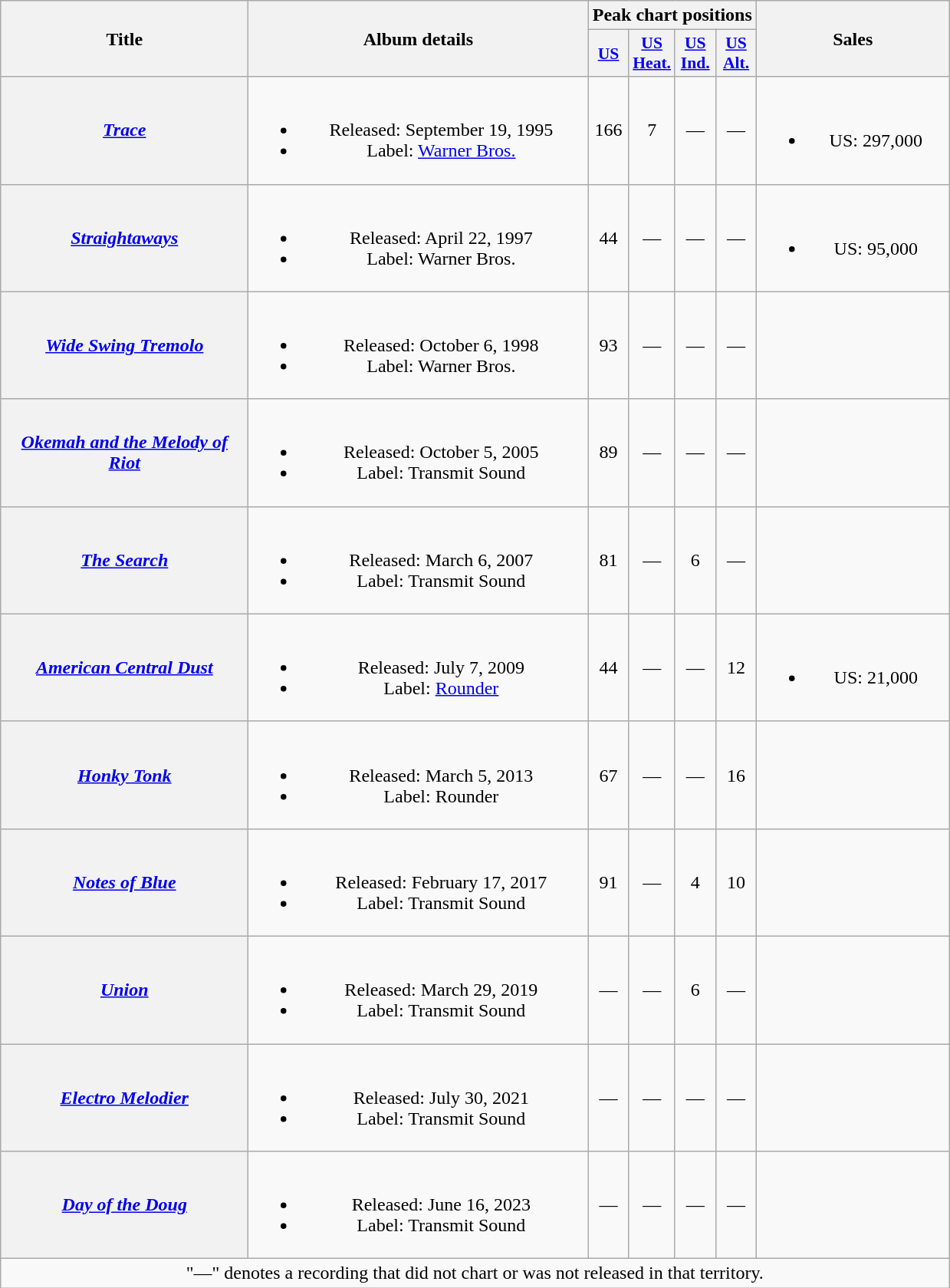<table class="wikitable plainrowheaders" style="text-align:center;" border="1">
<tr>
<th rowspan="2" scope="col" style="width:13em;">Title</th>
<th rowspan="2" scope="col" style="width:18em;">Album details</th>
<th colspan="4" scope="col">Peak chart positions</th>
<th rowspan="2" scope="col" style="width:10em;">Sales</th>
</tr>
<tr>
<th scope="col" style="width:2em;font-size:90%;"><a href='#'>US</a><br></th>
<th scope="col" style="width:2em;font-size:90%;"><a href='#'>US<br>Heat.</a><br></th>
<th scope="col" style="width:2em;font-size:90%;"><a href='#'>US<br>Ind.</a><br></th>
<th scope="col" style="width:2em;font-size:90%;"><a href='#'>US<br>Alt.</a><br></th>
</tr>
<tr>
<th scope="row"><em><a href='#'>Trace</a></em></th>
<td><br><ul><li>Released: September 19, 1995</li><li>Label: <a href='#'>Warner Bros.</a></li></ul></td>
<td>166</td>
<td>7</td>
<td>—</td>
<td>—</td>
<td><br><ul><li>US: 297,000</li></ul></td>
</tr>
<tr>
<th scope="row"><em><a href='#'>Straightaways</a></em></th>
<td><br><ul><li>Released: April 22, 1997</li><li>Label: Warner Bros.</li></ul></td>
<td>44</td>
<td>—</td>
<td>—</td>
<td>—</td>
<td><br><ul><li>US: 95,000</li></ul></td>
</tr>
<tr>
<th scope="row"><em><a href='#'>Wide Swing Tremolo</a></em></th>
<td><br><ul><li>Released: October 6, 1998</li><li>Label: Warner Bros.</li></ul></td>
<td>93</td>
<td>—</td>
<td>—</td>
<td>—</td>
<td></td>
</tr>
<tr>
<th scope="row"><em><a href='#'>Okemah and the Melody of Riot</a></em></th>
<td><br><ul><li>Released: October 5, 2005</li><li>Label: Transmit Sound</li></ul></td>
<td>89</td>
<td>—</td>
<td>—</td>
<td>—</td>
<td></td>
</tr>
<tr>
<th scope="row"><em><a href='#'>The Search</a></em></th>
<td><br><ul><li>Released: March 6, 2007</li><li>Label: Transmit Sound</li></ul></td>
<td>81</td>
<td>—</td>
<td>6</td>
<td>—</td>
<td></td>
</tr>
<tr>
<th scope="row"><em><a href='#'>American Central Dust</a></em></th>
<td><br><ul><li>Released: July 7, 2009</li><li>Label: <a href='#'>Rounder</a></li></ul></td>
<td>44</td>
<td>—</td>
<td>—</td>
<td>12</td>
<td><br><ul><li>US: 21,000</li></ul></td>
</tr>
<tr>
<th scope="row"><em><a href='#'>Honky Tonk</a></em></th>
<td><br><ul><li>Released: March 5, 2013</li><li>Label: Rounder</li></ul></td>
<td>67</td>
<td>—</td>
<td>—</td>
<td>16</td>
<td></td>
</tr>
<tr>
<th scope="row"><em><a href='#'>Notes of Blue</a></em></th>
<td><br><ul><li>Released: February 17, 2017</li><li>Label: Transmit Sound</li></ul></td>
<td>91</td>
<td>—</td>
<td>4</td>
<td>10</td>
<td></td>
</tr>
<tr>
<th scope="row"><em><a href='#'>Union</a></em></th>
<td><br><ul><li>Released: March 29, 2019</li><li>Label: Transmit Sound</li></ul></td>
<td>—</td>
<td>—</td>
<td>6</td>
<td>—</td>
<td></td>
</tr>
<tr>
<th scope="row"><em><a href='#'>Electro Melodier</a></em></th>
<td><br><ul><li>Released: July 30, 2021</li><li>Label: Transmit Sound</li></ul></td>
<td>—</td>
<td>—</td>
<td>—</td>
<td>—</td>
<td></td>
</tr>
<tr>
<th scope="row"><em><a href='#'>Day of the Doug</a></em></th>
<td><br><ul><li>Released: June 16, 2023</li><li>Label: Transmit Sound</li></ul></td>
<td>—</td>
<td>—</td>
<td>—</td>
<td>—</td>
<td></td>
</tr>
<tr>
<td colspan="7">"—" denotes a recording that did not chart or was not released in that territory.</td>
</tr>
</table>
